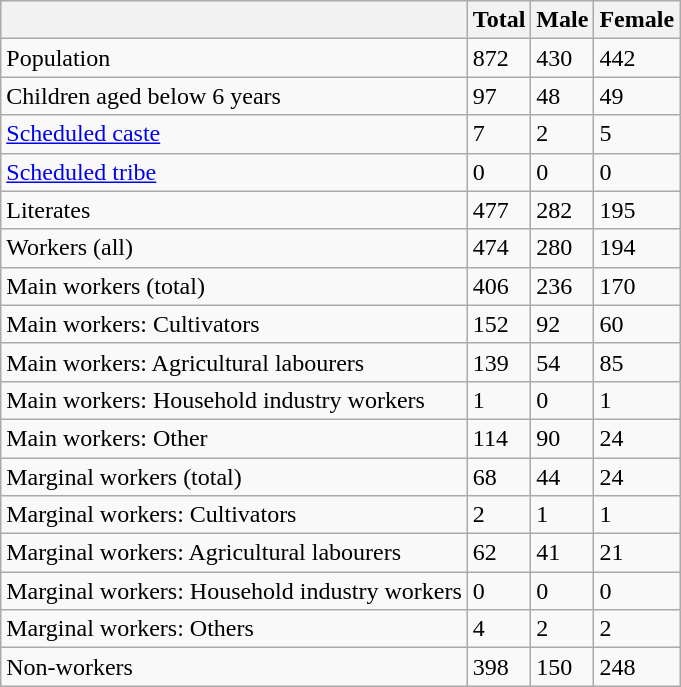<table class="wikitable sortable">
<tr>
<th></th>
<th>Total</th>
<th>Male</th>
<th>Female</th>
</tr>
<tr>
<td>Population</td>
<td>872</td>
<td>430</td>
<td>442</td>
</tr>
<tr>
<td>Children aged below 6 years</td>
<td>97</td>
<td>48</td>
<td>49</td>
</tr>
<tr>
<td><a href='#'>Scheduled caste</a></td>
<td>7</td>
<td>2</td>
<td>5</td>
</tr>
<tr>
<td><a href='#'>Scheduled tribe</a></td>
<td>0</td>
<td>0</td>
<td>0</td>
</tr>
<tr>
<td>Literates</td>
<td>477</td>
<td>282</td>
<td>195</td>
</tr>
<tr>
<td>Workers (all)</td>
<td>474</td>
<td>280</td>
<td>194</td>
</tr>
<tr>
<td>Main workers (total)</td>
<td>406</td>
<td>236</td>
<td>170</td>
</tr>
<tr>
<td>Main workers: Cultivators</td>
<td>152</td>
<td>92</td>
<td>60</td>
</tr>
<tr>
<td>Main workers: Agricultural labourers</td>
<td>139</td>
<td>54</td>
<td>85</td>
</tr>
<tr>
<td>Main workers: Household industry workers</td>
<td>1</td>
<td>0</td>
<td>1</td>
</tr>
<tr>
<td>Main workers: Other</td>
<td>114</td>
<td>90</td>
<td>24</td>
</tr>
<tr>
<td>Marginal workers (total)</td>
<td>68</td>
<td>44</td>
<td>24</td>
</tr>
<tr>
<td>Marginal workers: Cultivators</td>
<td>2</td>
<td>1</td>
<td>1</td>
</tr>
<tr>
<td>Marginal workers: Agricultural labourers</td>
<td>62</td>
<td>41</td>
<td>21</td>
</tr>
<tr>
<td>Marginal workers: Household industry workers</td>
<td>0</td>
<td>0</td>
<td>0</td>
</tr>
<tr>
<td>Marginal workers: Others</td>
<td>4</td>
<td>2</td>
<td>2</td>
</tr>
<tr>
<td>Non-workers</td>
<td>398</td>
<td>150</td>
<td>248</td>
</tr>
</table>
